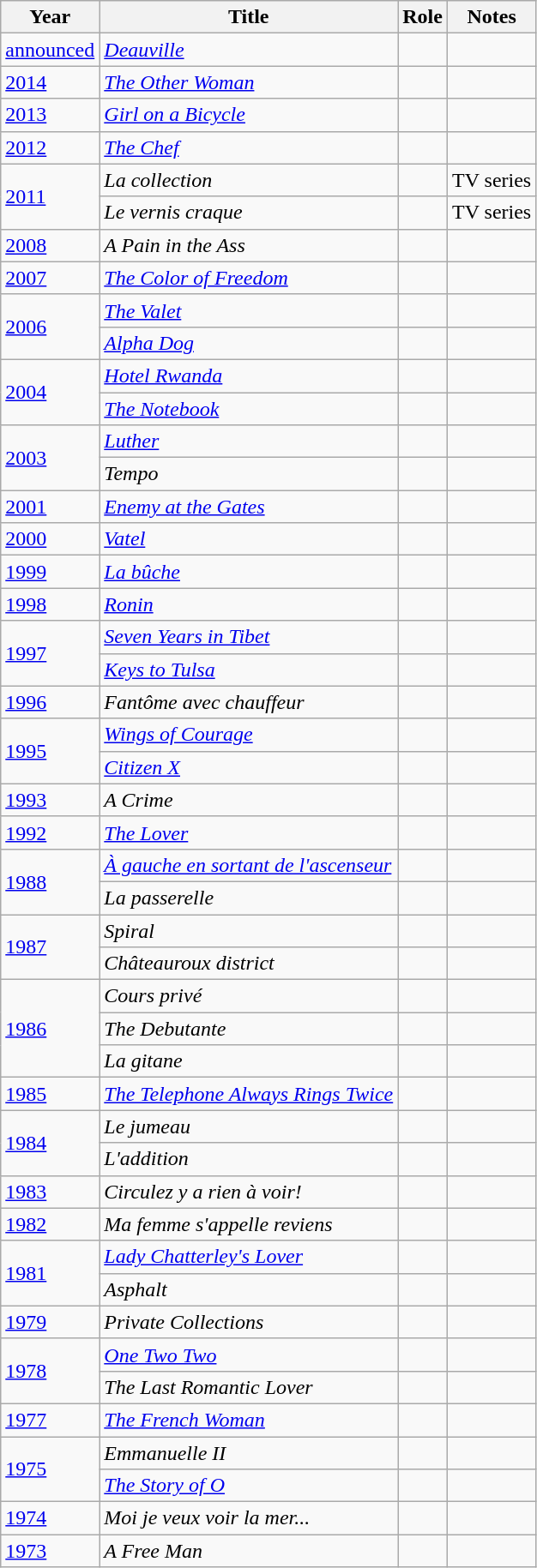<table class="wikitable">
<tr>
<th>Year</th>
<th>Title</th>
<th>Role</th>
<th>Notes</th>
</tr>
<tr>
<td><a href='#'>announced</a></td>
<td><em><a href='#'>Deauville</a></em></td>
<td></td>
<td></td>
</tr>
<tr>
<td><a href='#'>2014</a></td>
<td><em><a href='#'>The Other Woman</a></em></td>
<td></td>
<td></td>
</tr>
<tr>
<td><a href='#'>2013</a></td>
<td><em><a href='#'>Girl on a Bicycle</a></em></td>
<td></td>
<td></td>
</tr>
<tr>
<td><a href='#'>2012</a></td>
<td><em><a href='#'>The Chef</a></em></td>
<td></td>
<td></td>
</tr>
<tr>
<td rowspan="2"><a href='#'>2011</a></td>
<td><em>La collection</em></td>
<td></td>
<td>TV series</td>
</tr>
<tr>
<td><em>Le vernis craque</em></td>
<td></td>
<td>TV series</td>
</tr>
<tr>
<td><a href='#'>2008</a></td>
<td><em>A Pain in the Ass</em></td>
<td></td>
<td></td>
</tr>
<tr>
<td><a href='#'>2007</a></td>
<td><em><a href='#'>The Color of Freedom</a></em></td>
<td></td>
<td></td>
</tr>
<tr>
<td rowspan="2"><a href='#'>2006</a></td>
<td><em><a href='#'>The Valet</a></em></td>
<td></td>
<td></td>
</tr>
<tr>
<td><em><a href='#'>Alpha Dog</a></em></td>
<td></td>
<td></td>
</tr>
<tr>
<td rowspan="2"><a href='#'>2004</a></td>
<td><em><a href='#'>Hotel Rwanda</a></em></td>
<td></td>
<td></td>
</tr>
<tr>
<td><em><a href='#'>The Notebook</a></em></td>
<td></td>
<td></td>
</tr>
<tr>
<td rowspan="2"><a href='#'>2003</a></td>
<td><em><a href='#'>Luther</a></em></td>
<td></td>
<td></td>
</tr>
<tr>
<td><em>Tempo</em></td>
<td></td>
<td></td>
</tr>
<tr>
<td><a href='#'>2001</a></td>
<td><em><a href='#'>Enemy at the Gates</a></em></td>
<td></td>
<td></td>
</tr>
<tr>
<td><a href='#'>2000</a></td>
<td><em><a href='#'>Vatel</a></em></td>
<td></td>
<td></td>
</tr>
<tr>
<td><a href='#'>1999</a></td>
<td><em><a href='#'>La bûche</a></em></td>
<td></td>
<td></td>
</tr>
<tr>
<td><a href='#'>1998</a></td>
<td><em><a href='#'>Ronin</a></em></td>
<td></td>
<td></td>
</tr>
<tr>
<td rowspan="2"><a href='#'>1997</a></td>
<td><em><a href='#'>Seven Years in Tibet</a></em></td>
<td></td>
<td></td>
</tr>
<tr>
<td><em><a href='#'>Keys to Tulsa</a></em></td>
<td></td>
<td></td>
</tr>
<tr>
<td><a href='#'>1996</a></td>
<td><em>Fantôme avec chauffeur</em></td>
<td></td>
<td></td>
</tr>
<tr>
<td rowspan="2"><a href='#'>1995</a></td>
<td><em><a href='#'>Wings of Courage</a></em></td>
<td></td>
<td></td>
</tr>
<tr>
<td><em><a href='#'>Citizen X</a></em></td>
<td></td>
<td></td>
</tr>
<tr>
<td><a href='#'>1993</a></td>
<td><em>A Crime</em></td>
<td></td>
<td></td>
</tr>
<tr>
<td><a href='#'>1992</a></td>
<td><em><a href='#'>The Lover</a></em></td>
<td></td>
<td></td>
</tr>
<tr>
<td rowspan="2"><a href='#'>1988</a></td>
<td><em><a href='#'>À gauche en sortant de l'ascenseur</a></em></td>
<td></td>
<td></td>
</tr>
<tr>
<td><em>La passerelle</em></td>
<td></td>
<td></td>
</tr>
<tr>
<td rowspan="2"><a href='#'>1987</a></td>
<td><em>Spiral</em></td>
<td></td>
<td></td>
</tr>
<tr>
<td><em>Châteauroux district</em></td>
<td></td>
<td></td>
</tr>
<tr>
<td rowspan="3"><a href='#'>1986</a></td>
<td><em>Cours privé</em></td>
<td></td>
<td></td>
</tr>
<tr>
<td><em>The Debutante</em></td>
<td></td>
<td></td>
</tr>
<tr>
<td><em>La gitane</em></td>
<td></td>
<td></td>
</tr>
<tr>
<td><a href='#'>1985</a></td>
<td><em><a href='#'>The Telephone Always Rings Twice</a></em></td>
<td></td>
<td></td>
</tr>
<tr>
<td rowspan="2"><a href='#'>1984</a></td>
<td><em>Le jumeau</em></td>
<td></td>
<td></td>
</tr>
<tr>
<td><em>L'addition</em></td>
<td></td>
<td></td>
</tr>
<tr>
<td><a href='#'>1983</a></td>
<td><em>Circulez y a rien à voir!</em></td>
<td></td>
<td></td>
</tr>
<tr>
<td><a href='#'>1982</a></td>
<td><em>Ma femme s'appelle reviens</em></td>
<td></td>
<td></td>
</tr>
<tr>
<td rowspan="2"><a href='#'>1981</a></td>
<td><em><a href='#'>Lady Chatterley's Lover</a></em></td>
<td></td>
<td></td>
</tr>
<tr>
<td><em>Asphalt</em></td>
<td></td>
<td></td>
</tr>
<tr>
<td><a href='#'>1979</a></td>
<td><em>Private Collections</em></td>
<td></td>
<td></td>
</tr>
<tr>
<td rowspan="2"><a href='#'>1978</a></td>
<td><em><a href='#'>One Two Two</a></em></td>
<td></td>
<td></td>
</tr>
<tr>
<td><em>The Last Romantic Lover</em></td>
<td></td>
<td></td>
</tr>
<tr>
<td><a href='#'>1977</a></td>
<td><em><a href='#'>The French Woman</a></em></td>
<td></td>
<td></td>
</tr>
<tr>
<td rowspan="2"><a href='#'>1975</a></td>
<td><em>Emmanuelle II</em></td>
<td></td>
<td></td>
</tr>
<tr>
<td><em><a href='#'>The Story of O</a></em></td>
<td></td>
<td></td>
</tr>
<tr>
<td><a href='#'>1974</a></td>
<td><em>Moi je veux voir la mer...</em></td>
<td></td>
<td></td>
</tr>
<tr>
<td><a href='#'>1973</a></td>
<td><em>A Free Man</em></td>
<td></td>
<td></td>
</tr>
</table>
